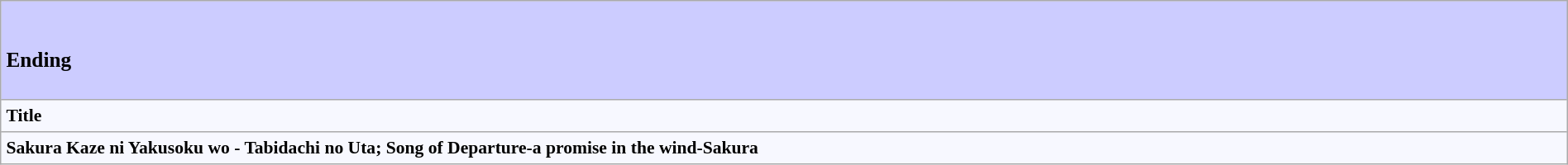<table border="" cellpadding="4" cellspacing="0" width="100%" style="border: 1px #aaaaaa solid; border-collapse: collapse; padding: 0.2em; margin: 1em 1em 1em 0; background: #f7f8ff; font-size:0.9em">
<tr valign="middle" bgcolor="#ccccff">
<td colspan=1><br><h3>Ending</h3></td>
</tr>
<tr>
<td><strong>Title</strong></td>
</tr>
<tr>
<td><strong>Sakura Kaze ni Yakusoku wo - Tabidachi no Uta; Song of Departure-a promise in the wind-Sakura</strong></td>
</tr>
</table>
